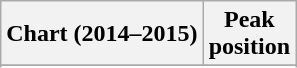<table class="wikitable sortable">
<tr>
<th align="left">Chart (2014–2015)</th>
<th align="center">Peak<br>position</th>
</tr>
<tr>
</tr>
<tr>
</tr>
<tr>
</tr>
<tr>
</tr>
<tr>
</tr>
</table>
